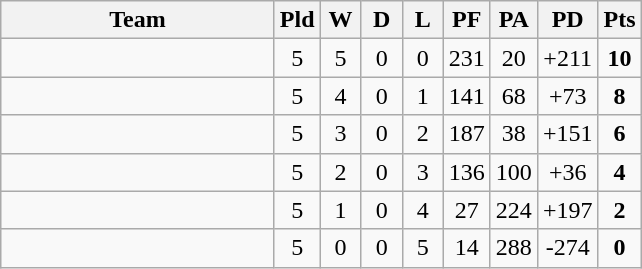<table class="wikitable" style="text-align:center;">
<tr>
<th width=175>Team</th>
<th width=20 abbr="Played">Pld</th>
<th width=20 abbr="Won">W</th>
<th width=20 abbr="Drawn">D</th>
<th width=20 abbr="Lost">L</th>
<th width=20 abbr="Points for">PF</th>
<th width=20 abbr="Points against">PA</th>
<th width=25 abbr="Points difference">PD</th>
<th width=20 abbr="Points">Pts</th>
</tr>
<tr>
<td align=left></td>
<td>5</td>
<td>5</td>
<td>0</td>
<td>0</td>
<td>231</td>
<td>20</td>
<td>+211</td>
<td><strong>10</strong></td>
</tr>
<tr>
<td align=left></td>
<td>5</td>
<td>4</td>
<td>0</td>
<td>1</td>
<td>141</td>
<td>68</td>
<td>+73</td>
<td><strong>8</strong></td>
</tr>
<tr>
<td align=left></td>
<td>5</td>
<td>3</td>
<td>0</td>
<td>2</td>
<td>187</td>
<td>38</td>
<td>+151</td>
<td><strong>6</strong></td>
</tr>
<tr>
<td align=left></td>
<td>5</td>
<td>2</td>
<td>0</td>
<td>3</td>
<td>136</td>
<td>100</td>
<td>+36</td>
<td><strong>4</strong></td>
</tr>
<tr>
<td align=left></td>
<td>5</td>
<td>1</td>
<td>0</td>
<td>4</td>
<td>27</td>
<td>224</td>
<td>+197</td>
<td><strong>2</strong></td>
</tr>
<tr>
<td align=left></td>
<td>5</td>
<td>0</td>
<td>0</td>
<td>5</td>
<td>14</td>
<td>288</td>
<td>-274</td>
<td><strong>0</strong></td>
</tr>
</table>
